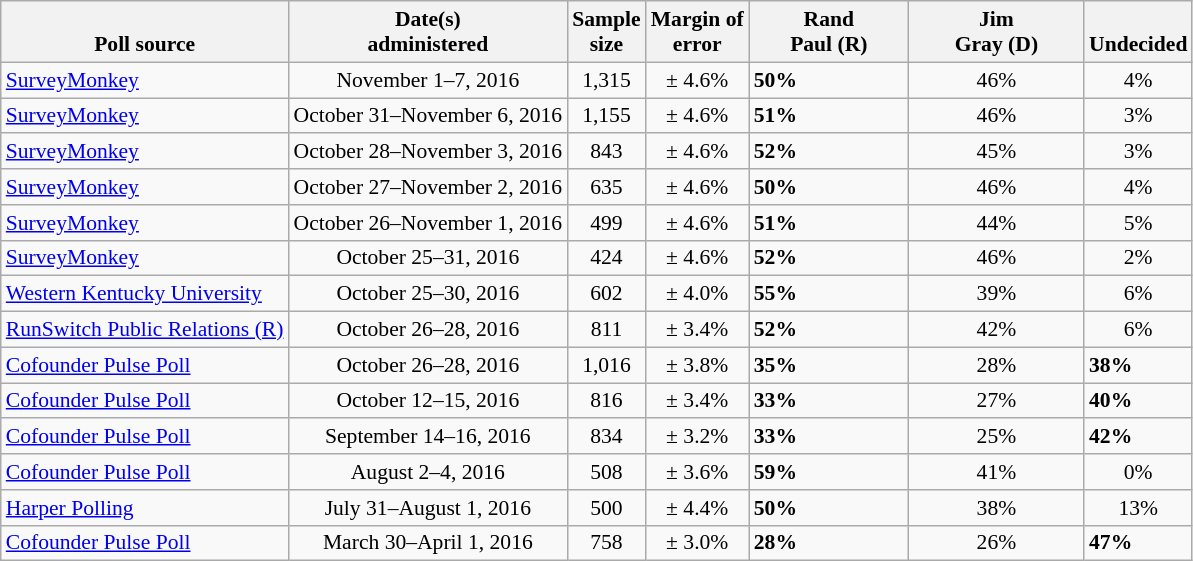<table class="wikitable" style="font-size:90%;">
<tr valign= bottom>
<th>Poll source</th>
<th>Date(s)<br>administered</th>
<th>Sample<br>size</th>
<th>Margin of<br>error</th>
<th style="width:100px;">Rand<br>Paul (R)</th>
<th style="width:110px;">Jim<br>Gray (D)</th>
<th>Undecided</th>
</tr>
<tr>
<td><a href='#'>SurveyMonkey</a></td>
<td align=center>November 1–7, 2016</td>
<td align=center>1,315</td>
<td align=center>± 4.6%</td>
<td><strong>50%</strong></td>
<td align=center>46%</td>
<td align=center>4%</td>
</tr>
<tr>
<td><a href='#'>SurveyMonkey</a></td>
<td align=center>October 31–November 6, 2016</td>
<td align=center>1,155</td>
<td align=center>± 4.6%</td>
<td><strong>51%</strong></td>
<td align=center>46%</td>
<td align=center>3%</td>
</tr>
<tr>
<td><a href='#'>SurveyMonkey</a></td>
<td align=center>October 28–November 3, 2016</td>
<td align=center>843</td>
<td align=center>± 4.6%</td>
<td><strong>52%</strong></td>
<td align=center>45%</td>
<td align=center>3%</td>
</tr>
<tr>
<td><a href='#'>SurveyMonkey</a></td>
<td align=center>October 27–November 2, 2016</td>
<td align=center>635</td>
<td align=center>± 4.6%</td>
<td><strong>50%</strong></td>
<td align=center>46%</td>
<td align=center>4%</td>
</tr>
<tr>
<td><a href='#'>SurveyMonkey</a></td>
<td align=center>October 26–November 1, 2016</td>
<td align=center>499</td>
<td align=center>± 4.6%</td>
<td><strong>51%</strong></td>
<td align=center>44%</td>
<td align=center>5%</td>
</tr>
<tr>
<td><a href='#'>SurveyMonkey</a></td>
<td align=center>October 25–31, 2016</td>
<td align=center>424</td>
<td align=center>± 4.6%</td>
<td><strong>52%</strong></td>
<td align=center>46%</td>
<td align=center>2%</td>
</tr>
<tr>
<td><a href='#'>Western Kentucky University</a></td>
<td align=center>October 25–30, 2016</td>
<td align=center>602</td>
<td align=center>± 4.0%</td>
<td><strong>55%</strong></td>
<td align=center>39%</td>
<td align=center>6%</td>
</tr>
<tr>
<td><a href='#'>RunSwitch Public Relations (R)</a></td>
<td align=center>October 26–28, 2016</td>
<td align=center>811</td>
<td align=center>± 3.4%</td>
<td><strong>52%</strong></td>
<td align=center>42%</td>
<td align=center>6%</td>
</tr>
<tr>
<td><a href='#'>Cofounder Pulse Poll</a></td>
<td align=center>October 26–28, 2016</td>
<td align=center>1,016</td>
<td align=center>± 3.8%</td>
<td><strong>35%</strong></td>
<td align=center>28%</td>
<td><strong>38%</strong></td>
</tr>
<tr>
<td><a href='#'>Cofounder Pulse Poll</a></td>
<td align=center>October 12–15, 2016</td>
<td align=center>816</td>
<td align=center>± 3.4%</td>
<td><strong>33%</strong></td>
<td align=center>27%</td>
<td><strong>40%</strong></td>
</tr>
<tr>
<td><a href='#'>Cofounder Pulse Poll</a></td>
<td align=center>September 14–16, 2016</td>
<td align=center>834</td>
<td align=center>± 3.2%</td>
<td><strong>33%</strong></td>
<td align=center>25%</td>
<td><strong>42%</strong></td>
</tr>
<tr>
<td><a href='#'>Cofounder Pulse Poll</a></td>
<td align=center>August 2–4, 2016</td>
<td align=center>508</td>
<td align=center>± 3.6%</td>
<td><strong>59%</strong></td>
<td align=center>41%</td>
<td align=center>0%</td>
</tr>
<tr>
<td><a href='#'>Harper Polling</a></td>
<td align=center>July 31–August 1, 2016</td>
<td align=center>500</td>
<td align=center>± 4.4%</td>
<td><strong>50%</strong></td>
<td align=center>38%</td>
<td align=center>13%</td>
</tr>
<tr>
<td><a href='#'>Cofounder Pulse Poll</a></td>
<td align=center>March 30–April 1, 2016</td>
<td align=center>758</td>
<td align=center>± 3.0%</td>
<td><strong>28%</strong></td>
<td align=center>26%</td>
<td><strong>47%</strong></td>
</tr>
</table>
